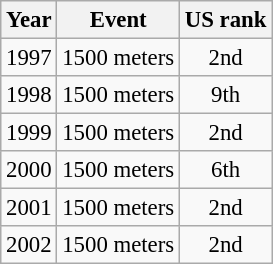<table class="wikitable" style="font-size: 95%;">
<tr>
<th>Year</th>
<th>Event</th>
<th>US rank</th>
</tr>
<tr>
<td>1997</td>
<td>1500 meters</td>
<td align="center">2nd</td>
</tr>
<tr>
<td>1998</td>
<td>1500 meters</td>
<td align="center">9th</td>
</tr>
<tr>
<td>1999</td>
<td>1500 meters</td>
<td align="center">2nd</td>
</tr>
<tr>
<td>2000</td>
<td>1500 meters</td>
<td align="center">6th</td>
</tr>
<tr>
<td>2001</td>
<td>1500 meters</td>
<td align="center">2nd</td>
</tr>
<tr>
<td>2002</td>
<td>1500 meters</td>
<td align="center">2nd</td>
</tr>
</table>
